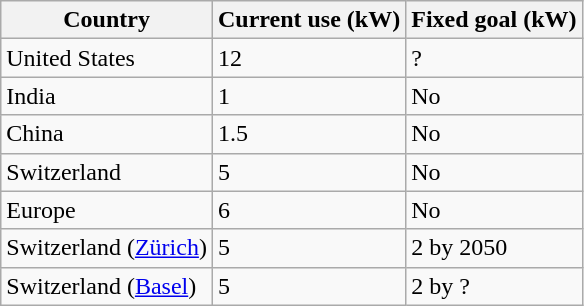<table class="wikitable">
<tr>
<th>Country</th>
<th>Current use (kW)</th>
<th>Fixed goal (kW)</th>
</tr>
<tr>
<td>United States</td>
<td>12 </td>
<td>?</td>
</tr>
<tr>
<td>India</td>
<td>1 </td>
<td>No</td>
</tr>
<tr>
<td>China</td>
<td>1.5 </td>
<td>No</td>
</tr>
<tr>
<td>Switzerland</td>
<td>5 </td>
<td>No</td>
</tr>
<tr>
<td>Europe</td>
<td>6 </td>
<td>No</td>
</tr>
<tr>
<td>Switzerland (<a href='#'>Zürich</a>)</td>
<td>5 </td>
<td>2 by 2050</td>
</tr>
<tr>
<td>Switzerland (<a href='#'>Basel</a>)</td>
<td>5 </td>
<td>2 by ?</td>
</tr>
</table>
